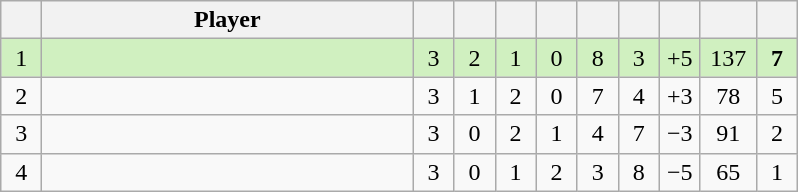<table class="wikitable" style="text-align:center; margin: 1em auto 1em auto, align:left">
<tr>
<th width=20></th>
<th width=240>Player</th>
<th width=20></th>
<th width=20></th>
<th width=20></th>
<th width=20></th>
<th width=20></th>
<th width=20></th>
<th width=20></th>
<th width=30></th>
<th width=20></th>
</tr>
<tr style="background:#D0F0C0;">
<td>1</td>
<td align=left></td>
<td>3</td>
<td>2</td>
<td>1</td>
<td>0</td>
<td>8</td>
<td>3</td>
<td>+5</td>
<td>137</td>
<td><strong>7</strong></td>
</tr>
<tr style=>
<td>2</td>
<td align=left></td>
<td>3</td>
<td>1</td>
<td>2</td>
<td>0</td>
<td>7</td>
<td>4</td>
<td>+3</td>
<td>78</td>
<td>5</td>
</tr>
<tr style=>
<td>3</td>
<td align=left></td>
<td>3</td>
<td>0</td>
<td>2</td>
<td>1</td>
<td>4</td>
<td>7</td>
<td>−3</td>
<td>91</td>
<td>2</td>
</tr>
<tr style=>
<td>4</td>
<td align=left></td>
<td>3</td>
<td>0</td>
<td>1</td>
<td>2</td>
<td>3</td>
<td>8</td>
<td>−5</td>
<td>65</td>
<td>1</td>
</tr>
</table>
